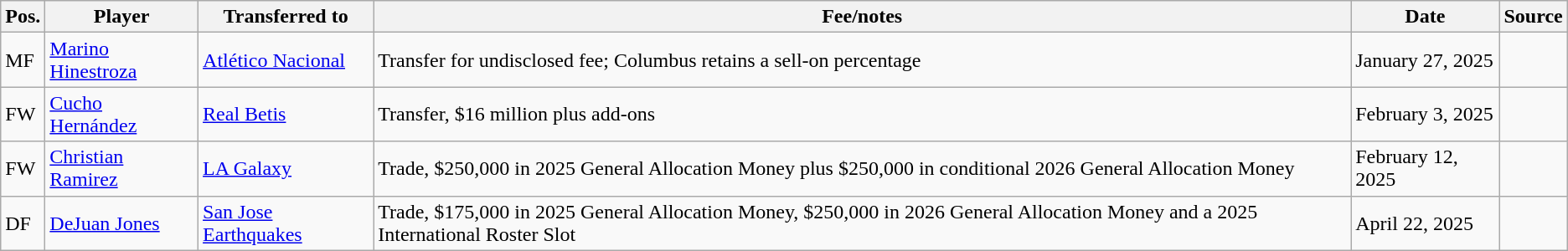<table class="wikitable sortable" style="text-align: left">
<tr>
<th><strong>Pos.</strong></th>
<th><strong>Player</strong></th>
<th><strong>Transferred to</strong></th>
<th><strong>Fee/notes</strong></th>
<th><strong>Date</strong></th>
<th><strong>Source</strong></th>
</tr>
<tr>
<td>MF</td>
<td> <a href='#'>Marino Hinestroza</a></td>
<td> <a href='#'>Atlético Nacional</a></td>
<td>Transfer for undisclosed fee; Columbus retains a sell-on percentage</td>
<td>January 27, 2025</td>
<td align=center></td>
</tr>
<tr>
<td>FW</td>
<td> <a href='#'>Cucho Hernández</a></td>
<td> <a href='#'>Real Betis</a></td>
<td>Transfer, $16 million plus add-ons</td>
<td>February 3, 2025</td>
<td align=center></td>
</tr>
<tr>
<td>FW</td>
<td> <a href='#'>Christian Ramirez</a></td>
<td> <a href='#'>LA Galaxy</a></td>
<td>Trade, $250,000 in 2025 General Allocation Money plus $250,000 in conditional 2026 General Allocation Money</td>
<td>February 12, 2025</td>
<td align=center></td>
</tr>
<tr>
<td>DF</td>
<td> <a href='#'>DeJuan Jones</a></td>
<td> <a href='#'>San Jose Earthquakes</a></td>
<td>Trade, $175,000 in 2025 General Allocation Money, $250,000 in 2026 General Allocation Money and a 2025 International Roster Slot</td>
<td>April 22, 2025</td>
<td align=center></td>
</tr>
</table>
